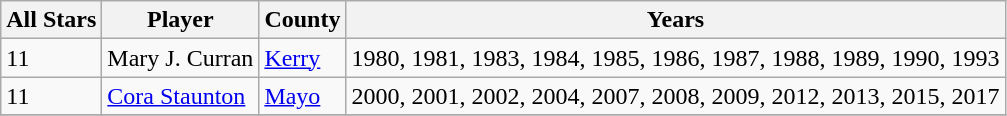<table class="wikitable collapsible">
<tr>
<th>All Stars</th>
<th>Player</th>
<th>County</th>
<th>Years</th>
</tr>
<tr>
<td>11 </td>
<td>Mary J. Curran</td>
<td><a href='#'>Kerry</a></td>
<td>1980, 1981, 1983, 1984, 1985, 1986, 1987, 1988, 1989, 1990, 1993</td>
</tr>
<tr>
<td>11 </td>
<td><a href='#'>Cora Staunton</a></td>
<td><a href='#'>Mayo</a></td>
<td>2000, 2001, 2002, 2004, 2007, 2008, 2009, 2012, 2013, 2015, 2017</td>
</tr>
<tr>
</tr>
</table>
